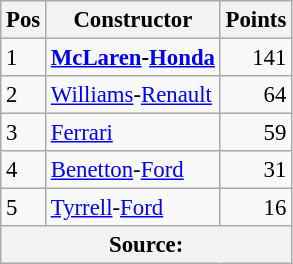<table class="wikitable" style="font-size: 95%;">
<tr>
<th>Pos</th>
<th>Constructor</th>
<th>Points</th>
</tr>
<tr>
<td>1</td>
<td> <strong><a href='#'>McLaren</a>-<a href='#'>Honda</a></strong></td>
<td align=right>141</td>
</tr>
<tr>
<td>2</td>
<td> <a href='#'>Williams</a>-<a href='#'>Renault</a></td>
<td align=right>64</td>
</tr>
<tr>
<td>3</td>
<td> <a href='#'>Ferrari</a></td>
<td align=right>59</td>
</tr>
<tr>
<td>4</td>
<td> <a href='#'>Benetton</a>-<a href='#'>Ford</a></td>
<td align=right>31</td>
</tr>
<tr>
<td>5</td>
<td> <a href='#'>Tyrrell</a>-<a href='#'>Ford</a></td>
<td align=right>16</td>
</tr>
<tr>
<th colspan=4>Source: </th>
</tr>
</table>
